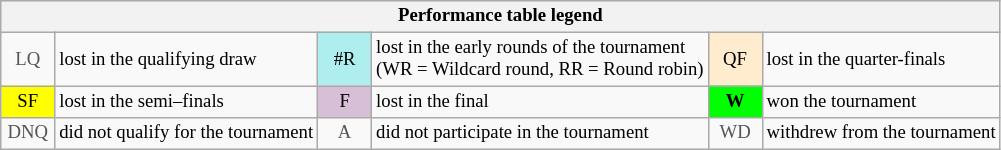<table class="wikitable" style="font-size:78%;">
<tr bgcolor="#efefef">
<th colspan="6">Performance table legend</th>
</tr>
<tr>
<td align="center" style="color:#555555;" width="30">LQ</td>
<td>lost in the qualifying draw</td>
<td align="center" style="background:#afeeee;">#R</td>
<td>lost in the early rounds of the tournament<br>(WR = Wildcard round, RR = Round robin)</td>
<td align="center" style="background:#ffebcd;">QF</td>
<td>lost in the quarter-finals</td>
</tr>
<tr>
<td align="center" style="background:yellow;">SF</td>
<td>lost in the semi–finals</td>
<td align="center" style="background:#D8BFD8;">F</td>
<td>lost in the final</td>
<td align="center" style="background:#00ff00;"><strong>W</strong></td>
<td>won the tournament</td>
</tr>
<tr>
<td align="center" style="color:#555555;" width="30">DNQ</td>
<td>did not qualify for the tournament</td>
<td align="center" style="color:#555555;" width="30">A</td>
<td>did not participate in the tournament</td>
<td align="center" style="color:#555555;" width="30">WD</td>
<td>withdrew from the tournament</td>
</tr>
</table>
